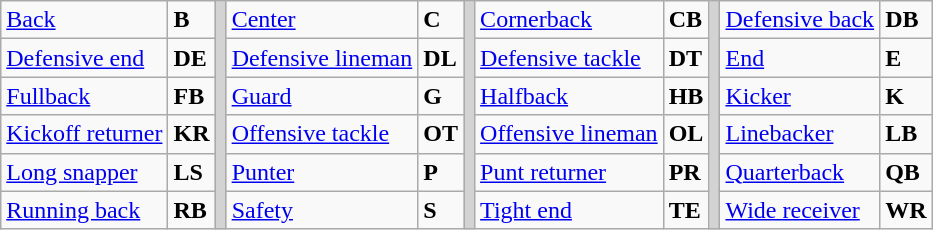<table class="wikitable">
<tr>
<td><a href='#'>Back</a></td>
<td><strong>B</strong></td>
<td rowSpan="6" style="background-color:lightgrey;"></td>
<td><a href='#'>Center</a></td>
<td><strong>C</strong></td>
<td rowSpan="6" style="background-color:lightgrey;"></td>
<td><a href='#'>Cornerback</a></td>
<td><strong>CB</strong></td>
<td rowSpan="6" style="background-color:lightgrey;"></td>
<td><a href='#'>Defensive back</a></td>
<td><strong>DB</strong></td>
</tr>
<tr>
<td><a href='#'>Defensive end</a></td>
<td><strong>DE</strong></td>
<td><a href='#'>Defensive lineman</a></td>
<td><strong>DL</strong></td>
<td><a href='#'>Defensive tackle</a></td>
<td><strong>DT</strong></td>
<td><a href='#'>End</a></td>
<td><strong>E</strong></td>
</tr>
<tr>
<td><a href='#'>Fullback</a></td>
<td><strong>FB</strong></td>
<td><a href='#'>Guard</a></td>
<td><strong>G</strong></td>
<td><a href='#'>Halfback</a></td>
<td><strong>HB</strong></td>
<td><a href='#'>Kicker</a></td>
<td><strong>K</strong></td>
</tr>
<tr>
<td><a href='#'>Kickoff returner</a></td>
<td><strong>KR</strong></td>
<td><a href='#'>Offensive tackle</a></td>
<td><strong>OT</strong></td>
<td><a href='#'>Offensive lineman</a></td>
<td><strong>OL</strong></td>
<td><a href='#'>Linebacker</a></td>
<td><strong>LB</strong></td>
</tr>
<tr>
<td><a href='#'>Long snapper</a></td>
<td><strong>LS</strong></td>
<td><a href='#'>Punter</a></td>
<td><strong>P</strong></td>
<td><a href='#'>Punt returner</a></td>
<td><strong>PR</strong></td>
<td><a href='#'>Quarterback</a></td>
<td><strong>QB</strong></td>
</tr>
<tr>
<td><a href='#'>Running back</a></td>
<td><strong>RB</strong></td>
<td><a href='#'>Safety</a></td>
<td><strong>S</strong></td>
<td><a href='#'>Tight end</a></td>
<td><strong>TE</strong></td>
<td><a href='#'>Wide receiver</a></td>
<td><strong>WR</strong></td>
</tr>
</table>
